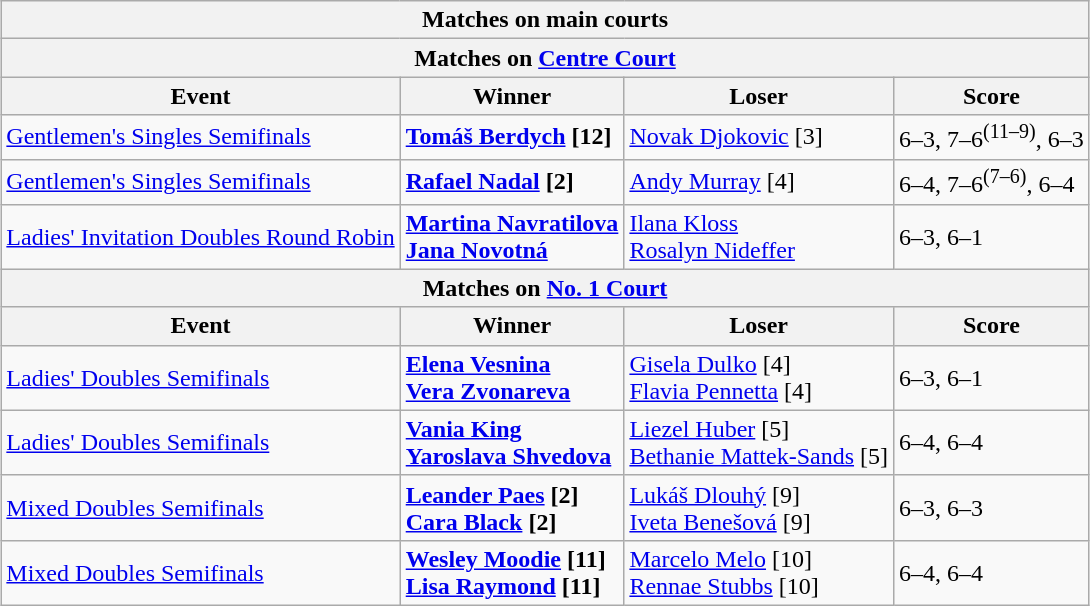<table class="wikitable collapsible uncollapsed" style="margin:auto;">
<tr>
<th colspan="4" style="white-space:nowrap;">Matches on main courts</th>
</tr>
<tr>
<th colspan="4">Matches on <a href='#'>Centre Court</a></th>
</tr>
<tr>
<th>Event</th>
<th>Winner</th>
<th>Loser</th>
<th>Score</th>
</tr>
<tr>
<td><a href='#'>Gentlemen's Singles Semifinals</a></td>
<td> <strong><a href='#'>Tomáš Berdych</a> [12]</strong></td>
<td> <a href='#'>Novak Djokovic</a> [3]</td>
<td>6–3, 7–6<sup>(11–9)</sup>, 6–3</td>
</tr>
<tr>
<td><a href='#'>Gentlemen's Singles Semifinals</a></td>
<td> <strong><a href='#'>Rafael Nadal</a> [2]</strong></td>
<td> <a href='#'>Andy Murray</a> [4]</td>
<td>6–4, 7–6<sup>(7–6)</sup>, 6–4</td>
</tr>
<tr>
<td><a href='#'>Ladies' Invitation Doubles Round Robin</a></td>
<td> <strong><a href='#'>Martina Navratilova</a></strong><br> <strong><a href='#'>Jana Novotná</a></strong></td>
<td> <a href='#'>Ilana Kloss</a><br> <a href='#'>Rosalyn Nideffer</a></td>
<td>6–3, 6–1</td>
</tr>
<tr>
<th colspan="4">Matches on <a href='#'>No. 1 Court</a></th>
</tr>
<tr>
<th>Event</th>
<th>Winner</th>
<th>Loser</th>
<th>Score</th>
</tr>
<tr>
<td><a href='#'>Ladies' Doubles Semifinals</a></td>
<td> <strong><a href='#'>Elena Vesnina</a></strong><br> <strong><a href='#'>Vera Zvonareva</a></strong></td>
<td> <a href='#'>Gisela Dulko</a> [4]<br> <a href='#'>Flavia Pennetta</a> [4]</td>
<td>6–3, 6–1</td>
</tr>
<tr>
<td><a href='#'>Ladies' Doubles Semifinals</a></td>
<td> <strong><a href='#'>Vania King</a></strong><br> <strong><a href='#'>Yaroslava Shvedova</a></strong></td>
<td> <a href='#'>Liezel Huber</a> [5]<br> <a href='#'>Bethanie Mattek-Sands</a> [5]</td>
<td>6–4, 6–4</td>
</tr>
<tr>
<td><a href='#'>Mixed Doubles Semifinals</a></td>
<td> <strong><a href='#'>Leander Paes</a> [2]</strong><br> <strong><a href='#'>Cara Black</a> [2]</strong></td>
<td> <a href='#'>Lukáš Dlouhý</a> [9]<br> <a href='#'>Iveta Benešová</a> [9]</td>
<td>6–3, 6–3</td>
</tr>
<tr>
<td><a href='#'>Mixed Doubles Semifinals</a></td>
<td> <strong><a href='#'>Wesley Moodie</a> [11]</strong><br> <strong><a href='#'>Lisa Raymond</a> [11]</strong></td>
<td> <a href='#'>Marcelo Melo</a> [10]<br> <a href='#'>Rennae Stubbs</a> [10]</td>
<td>6–4, 6–4</td>
</tr>
</table>
